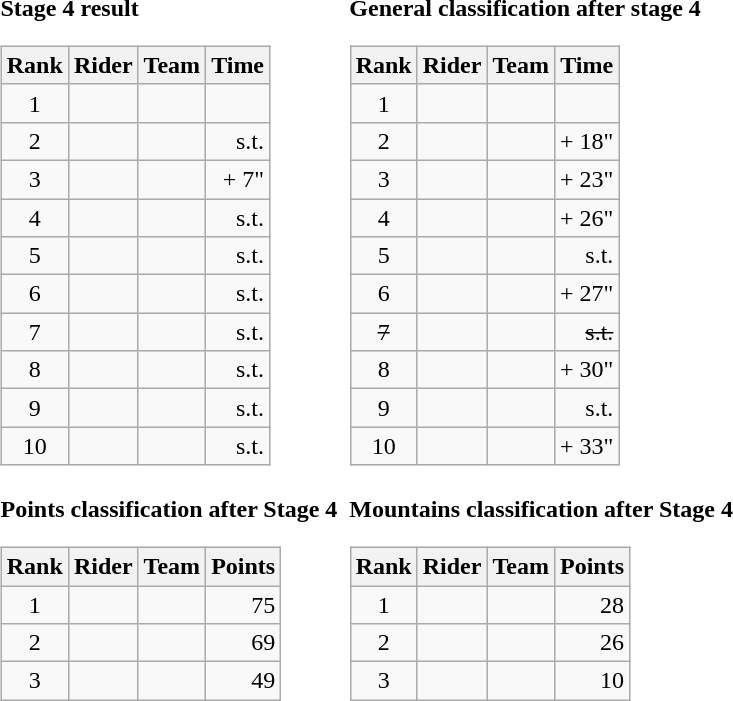<table>
<tr>
<td><strong>Stage 4 result</strong><br><table class="wikitable">
<tr>
<th scope="col">Rank</th>
<th scope="col">Rider</th>
<th scope="col">Team</th>
<th scope="col">Time</th>
</tr>
<tr>
<td style="text-align:center;">1</td>
<td></td>
<td></td>
<td align=right></td>
</tr>
<tr>
<td style="text-align:center;">2</td>
<td></td>
<td></td>
<td align=right>s.t.</td>
</tr>
<tr>
<td style="text-align:center;">3</td>
<td></td>
<td></td>
<td align=right>+ 7"</td>
</tr>
<tr>
<td style="text-align:center;">4</td>
<td></td>
<td></td>
<td align=right>s.t.</td>
</tr>
<tr>
<td style="text-align:center;">5</td>
<td></td>
<td></td>
<td align=right>s.t.</td>
</tr>
<tr>
<td style="text-align:center;">6</td>
<td></td>
<td></td>
<td align=right>s.t.</td>
</tr>
<tr>
<td style="text-align:center;">7</td>
<td></td>
<td></td>
<td align=right>s.t.</td>
</tr>
<tr>
<td style="text-align:center;">8</td>
<td> </td>
<td></td>
<td align=right>s.t.</td>
</tr>
<tr>
<td style="text-align:center;">9</td>
<td></td>
<td></td>
<td align=right>s.t.</td>
</tr>
<tr>
<td style="text-align:center;">10</td>
<td></td>
<td></td>
<td align=right>s.t.</td>
</tr>
</table>
</td>
<td></td>
<td><strong>General classification after stage 4</strong><br><table class="wikitable">
<tr>
<th scope="col">Rank</th>
<th scope="col">Rider</th>
<th scope="col">Team</th>
<th scope="col">Time</th>
</tr>
<tr>
<td style="text-align:center;">1</td>
<td> </td>
<td></td>
<td style="text-align:right;"></td>
</tr>
<tr>
<td style="text-align:center;">2</td>
<td></td>
<td></td>
<td align=right>+ 18"</td>
</tr>
<tr>
<td style="text-align:center;">3</td>
<td></td>
<td></td>
<td align=right>+ 23"</td>
</tr>
<tr>
<td style="text-align:center;">4</td>
<td></td>
<td></td>
<td align=right>+ 26"</td>
</tr>
<tr>
<td style="text-align:center;">5</td>
<td></td>
<td></td>
<td align=right>s.t.</td>
</tr>
<tr>
<td style="text-align:center;">6</td>
<td></td>
<td></td>
<td align=right>+ 27"</td>
</tr>
<tr>
<td style="text-align:center;"><del>7</del></td>
<td><del></del></td>
<td><del></del></td>
<td style="text-align:right;"><del>s.t.</del></td>
</tr>
<tr>
<td style="text-align:center;">8</td>
<td></td>
<td></td>
<td align=right>+ 30"</td>
</tr>
<tr>
<td style="text-align:center;">9</td>
<td></td>
<td></td>
<td align=right>s.t.</td>
</tr>
<tr>
<td style="text-align:center;">10</td>
<td></td>
<td></td>
<td align=right>+ 33"</td>
</tr>
</table>
</td>
</tr>
<tr valign="top">
<td><strong>Points classification after Stage 4</strong><br><table class="wikitable">
<tr>
<th scope="col">Rank</th>
<th scope="col">Rider</th>
<th scope="col">Team</th>
<th scope="col">Points</th>
</tr>
<tr>
<td style="text-align:center;">1</td>
<td> </td>
<td></td>
<td align=right>75</td>
</tr>
<tr>
<td style="text-align:center;">2</td>
<td> </td>
<td></td>
<td align=right>69</td>
</tr>
<tr>
<td style="text-align:center;">3</td>
<td></td>
<td></td>
<td align=right>49</td>
</tr>
</table>
</td>
<td></td>
<td><strong>Mountains classification after Stage 4</strong><br><table class="wikitable">
<tr>
<th scope="col">Rank</th>
<th scope="col">Rider</th>
<th scope="col">Team</th>
<th scope="col">Points</th>
</tr>
<tr>
<td style="text-align:center;">1</td>
<td> </td>
<td></td>
<td align=right>28</td>
</tr>
<tr>
<td style="text-align:center;">2</td>
<td></td>
<td></td>
<td align=right>26</td>
</tr>
<tr>
<td style="text-align:center;">3</td>
<td></td>
<td></td>
<td align=right>10</td>
</tr>
</table>
</td>
</tr>
</table>
